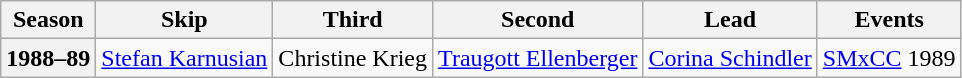<table class="wikitable">
<tr>
<th scope="col">Season</th>
<th scope="col">Skip</th>
<th scope="col">Third</th>
<th scope="col">Second</th>
<th scope="col">Lead</th>
<th scope="col">Events</th>
</tr>
<tr>
<th scope="row">1988–89</th>
<td><a href='#'>Stefan Karnusian</a></td>
<td>Christine Krieg</td>
<td><a href='#'>Traugott Ellenberger</a></td>
<td><a href='#'>Corina Schindler</a></td>
<td><a href='#'>SMxCC</a> 1989 </td>
</tr>
</table>
